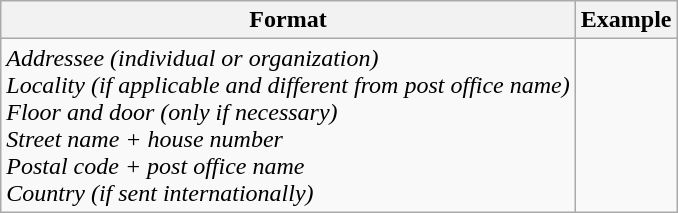<table class="wikitable">
<tr>
<th>Format</th>
<th>Example</th>
</tr>
<tr>
<td><em>Addressee (individual or organization)<br>Locality (if applicable and different from post office name)<br>Floor and door (only if necessary)<br>Street name + house number<br>Postal code + post office name<br>Country (if sent internationally)</em></td>
<td></td>
</tr>
</table>
